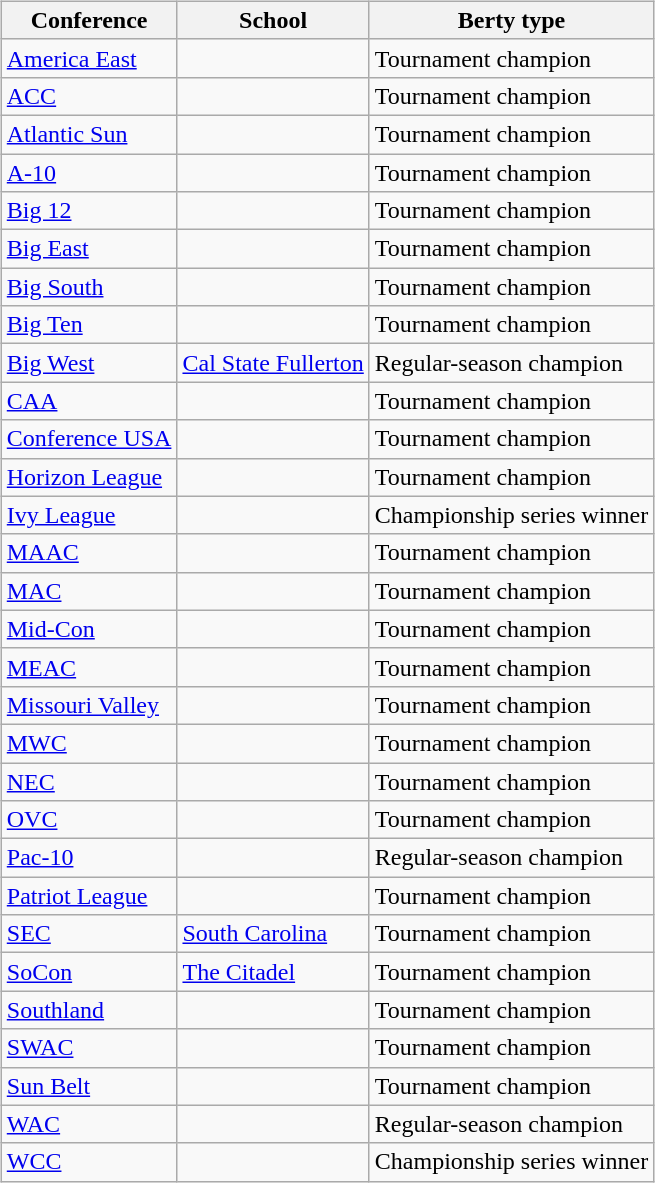<table>
<tr>
<td valign=top><br><table class="wikitable sortable">
<tr>
<th>Conference</th>
<th>School</th>
<th>Berty type</th>
</tr>
<tr>
<td><a href='#'>America East</a></td>
<td></td>
<td>Tournament champion</td>
</tr>
<tr>
<td><a href='#'>ACC</a></td>
<td></td>
<td>Tournament champion</td>
</tr>
<tr>
<td><a href='#'>Atlantic Sun</a></td>
<td></td>
<td>Tournament champion</td>
</tr>
<tr>
<td><a href='#'>A-10</a></td>
<td></td>
<td>Tournament champion</td>
</tr>
<tr>
<td><a href='#'>Big 12</a></td>
<td></td>
<td>Tournament champion</td>
</tr>
<tr>
<td><a href='#'>Big East</a></td>
<td></td>
<td>Tournament champion</td>
</tr>
<tr>
<td><a href='#'>Big South</a></td>
<td></td>
<td>Tournament champion</td>
</tr>
<tr>
<td><a href='#'>Big Ten</a></td>
<td></td>
<td>Tournament champion</td>
</tr>
<tr>
<td><a href='#'>Big West</a></td>
<td><a href='#'>Cal State Fullerton</a></td>
<td>Regular-season champion</td>
</tr>
<tr>
<td><a href='#'>CAA</a></td>
<td></td>
<td>Tournament champion</td>
</tr>
<tr>
<td><a href='#'>Conference USA</a></td>
<td></td>
<td>Tournament champion</td>
</tr>
<tr>
<td><a href='#'>Horizon League</a></td>
<td></td>
<td>Tournament champion</td>
</tr>
<tr>
<td><a href='#'>Ivy League</a></td>
<td></td>
<td>Championship series winner</td>
</tr>
<tr>
<td><a href='#'>MAAC</a></td>
<td></td>
<td>Tournament champion</td>
</tr>
<tr>
<td><a href='#'>MAC</a></td>
<td></td>
<td>Tournament champion</td>
</tr>
<tr>
<td><a href='#'>Mid-Con</a></td>
<td></td>
<td>Tournament champion</td>
</tr>
<tr>
<td><a href='#'>MEAC</a></td>
<td></td>
<td>Tournament champion</td>
</tr>
<tr>
<td><a href='#'>Missouri Valley</a></td>
<td></td>
<td>Tournament champion</td>
</tr>
<tr>
<td><a href='#'>MWC</a></td>
<td></td>
<td>Tournament champion</td>
</tr>
<tr>
<td><a href='#'>NEC</a></td>
<td></td>
<td>Tournament champion</td>
</tr>
<tr>
<td><a href='#'>OVC</a></td>
<td></td>
<td>Tournament champion</td>
</tr>
<tr>
<td><a href='#'>Pac-10</a></td>
<td></td>
<td>Regular-season champion</td>
</tr>
<tr>
<td><a href='#'>Patriot League</a></td>
<td></td>
<td>Tournament champion</td>
</tr>
<tr>
<td><a href='#'>SEC</a></td>
<td><a href='#'>South Carolina</a></td>
<td>Tournament champion</td>
</tr>
<tr>
<td><a href='#'>SoCon</a></td>
<td><a href='#'>The Citadel</a></td>
<td>Tournament champion</td>
</tr>
<tr>
<td><a href='#'>Southland</a></td>
<td></td>
<td>Tournament champion</td>
</tr>
<tr>
<td><a href='#'>SWAC</a></td>
<td></td>
<td>Tournament champion</td>
</tr>
<tr>
<td><a href='#'>Sun Belt</a></td>
<td></td>
<td>Tournament champion</td>
</tr>
<tr>
<td><a href='#'>WAC</a></td>
<td></td>
<td>Regular-season champion</td>
</tr>
<tr>
<td><a href='#'>WCC</a></td>
<td></td>
<td>Championship series winner</td>
</tr>
</table>
</td>
</tr>
</table>
